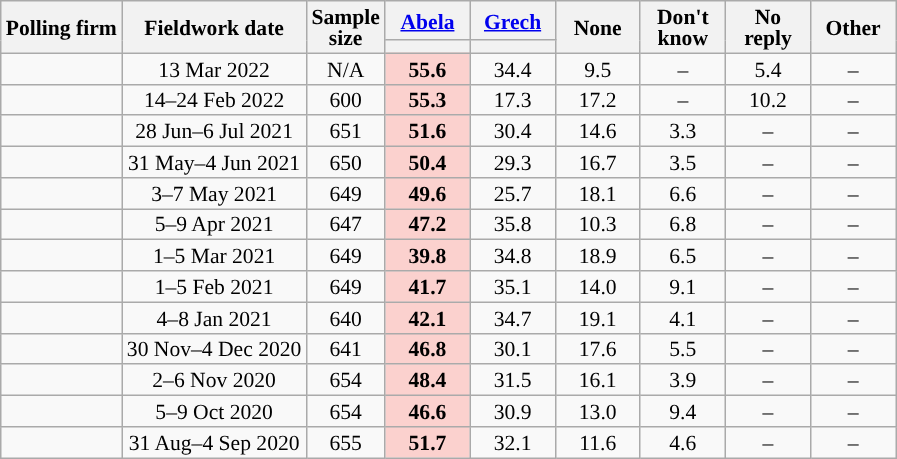<table class="wikitable sortable" style="text-align:center;font-size:90%;line-height:14px;">
<tr>
<th rowspan="2">Polling firm</th>
<th rowspan="2">Fieldwork date</th>
<th rowspan="2">Sample<br>size</th>
<th class="unsortable" style="width:50px;"><a href='#'>Abela</a><br></th>
<th class="unsortable" style="width:50px;"><a href='#'>Grech</a><br></th>
<th class="unsortable" style="width:50px;" rowspan="2"> None</th>
<th class="unsortable" style="width:50px;" rowspan="2">Don't know</th>
<th class="unsortable" style="width:50px;" rowspan="2">No reply</th>
<th class="unsortable" style="width:50px;" rowspan="2">Other</th>
</tr>
<tr>
<th style="background:"></th>
<th style="background:"></th>
</tr>
<tr>
<td></td>
<td>13 Mar 2022</td>
<td>N/A</td>
<td style="background:#FBD1CE;"><strong>55.6</strong></td>
<td>34.4</td>
<td>9.5</td>
<td>–</td>
<td>5.4</td>
<td>–</td>
</tr>
<tr>
<td></td>
<td>14–24 Feb 2022</td>
<td>600</td>
<td style="background:#FBD1CE;"><strong>55.3</strong></td>
<td>17.3</td>
<td>17.2</td>
<td>–</td>
<td>10.2</td>
<td>–</td>
</tr>
<tr>
<td></td>
<td data-sort-value="2021-07-11">28 Jun–6 Jul 2021</td>
<td>651</td>
<td style="background:#FBD1CE;"><strong>51.6</strong></td>
<td>30.4</td>
<td>14.6</td>
<td>3.3</td>
<td>–</td>
<td>–</td>
</tr>
<tr>
<td></td>
<td data-sort-value="2021-06-07">31 May–4 Jun 2021</td>
<td>650</td>
<td style="background:#FBD1CE;"><strong>50.4</strong></td>
<td>29.3</td>
<td>16.7</td>
<td>3.5</td>
<td>–</td>
<td>–</td>
</tr>
<tr>
<td></td>
<td data-sort-value="2021-04-09">3–7 May 2021</td>
<td>649</td>
<td style="background:#FBD1CE;"><strong>49.6</strong></td>
<td>25.7</td>
<td>18.1</td>
<td>6.6</td>
<td>–</td>
<td>–</td>
</tr>
<tr>
<td></td>
<td data-sort-value="2021-04-9">5–9 Apr 2021</td>
<td>647</td>
<td style="background:#FBD1CE;"><strong>47.2</strong></td>
<td>35.8</td>
<td>10.3</td>
<td>6.8</td>
<td>–</td>
<td>–</td>
</tr>
<tr>
<td></td>
<td data-sort-value="2019-05-15">1–5 Mar 2021</td>
<td>649</td>
<td style="background:#FBD1CE;"><strong>39.8</strong></td>
<td>34.8</td>
<td>18.9</td>
<td>6.5</td>
<td>–</td>
<td>–</td>
</tr>
<tr>
<td></td>
<td data-sort-value="2019-05-15">1–5 Feb 2021</td>
<td>649</td>
<td style="background:#FBD1CE;"><strong>41.7</strong></td>
<td>35.1</td>
<td>14.0</td>
<td>9.1</td>
<td>–</td>
<td>–</td>
</tr>
<tr>
<td></td>
<td data-sort-value="2019-05-15">4–8 Jan 2021</td>
<td>640</td>
<td style="background:#FBD1CE;"><strong>42.1</strong></td>
<td>34.7</td>
<td>19.1</td>
<td>4.1</td>
<td>–</td>
<td>–</td>
</tr>
<tr>
<td></td>
<td data-sort-value="2019-05-15">30 Nov–4 Dec 2020</td>
<td>641</td>
<td style="background:#FBD1CE;"><strong>46.8</strong></td>
<td>30.1</td>
<td>17.6</td>
<td>5.5</td>
<td>–</td>
<td>–</td>
</tr>
<tr>
<td></td>
<td data-sort-value="2019-05-15">2–6 Nov 2020</td>
<td>654</td>
<td style="background:#FBD1CE;"><strong>48.4</strong></td>
<td>31.5</td>
<td>16.1</td>
<td>3.9</td>
<td>–</td>
<td>–</td>
</tr>
<tr>
<td></td>
<td data-sort-value="2020-10-09">5–9 Oct 2020</td>
<td>654</td>
<td style="background:#FBD1CE;"><strong>46.6</strong></td>
<td>30.9</td>
<td>13.0</td>
<td>9.4</td>
<td>–</td>
<td>–</td>
</tr>
<tr>
<td></td>
<td data-sort-value="2020-09-04">31 Aug–4 Sep 2020</td>
<td>655</td>
<td style="background:#FBD1CE;"><strong>51.7</strong></td>
<td>32.1</td>
<td>11.6</td>
<td>4.6</td>
<td>–</td>
<td>–</td>
</tr>
</table>
